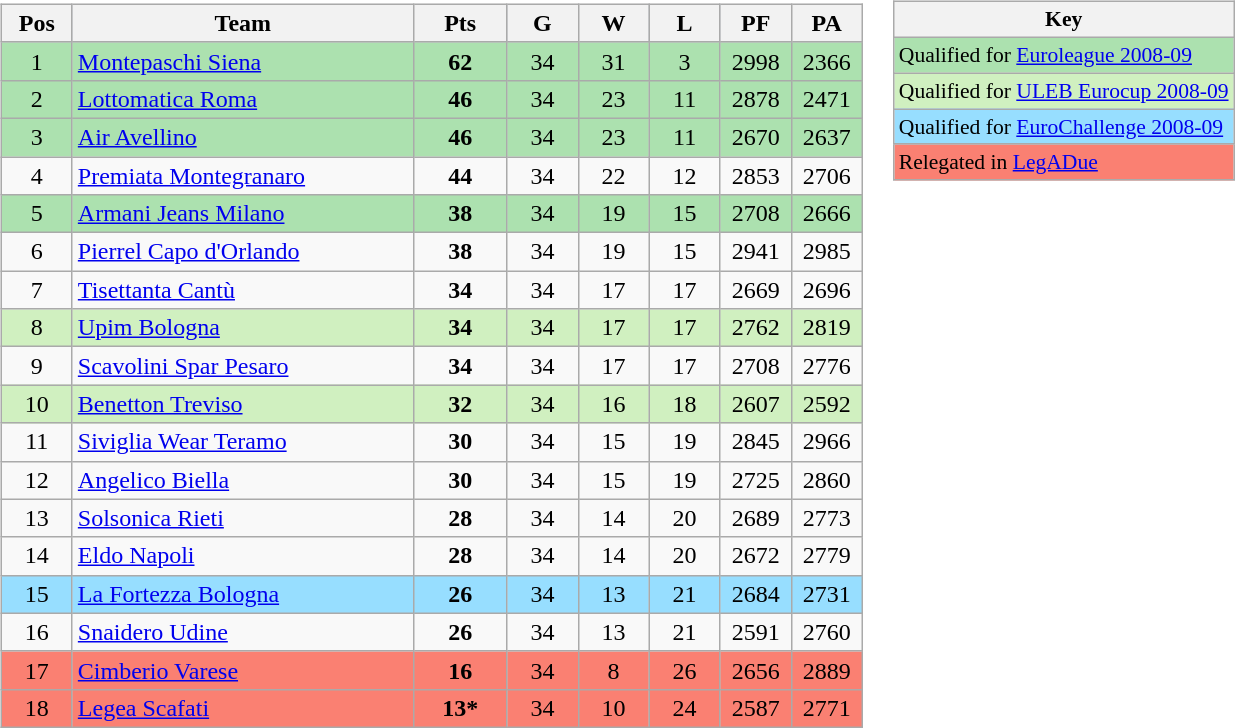<table>
<tr>
<td><br><table class="wikitable sortable" border="1">
<tr align=center bgcolor=#98A1B2>
<th width=40>Pos</th>
<th width=220>Team</th>
<th width=55>Pts</th>
<th width=40>G</th>
<th width=40>W</th>
<th width=40>L</th>
<th width=40>PF</th>
<th width=40>PA</th>
</tr>
<tr align=center style="background:#ACE1AF">
<td>1</td>
<td style="text-align:left;"><a href='#'>Montepaschi Siena</a></td>
<td><strong>62</strong></td>
<td>34</td>
<td>31</td>
<td>3</td>
<td>2998</td>
<td>2366</td>
</tr>
<tr align=center style="background:#ACE1AF">
<td>2</td>
<td style="text-align:left;"><a href='#'>Lottomatica Roma</a></td>
<td><strong>46</strong></td>
<td>34</td>
<td>23</td>
<td>11</td>
<td>2878</td>
<td>2471</td>
</tr>
<tr align=center style="background:#ACE1AF">
<td>3</td>
<td style="text-align:left;"><a href='#'>Air Avellino</a></td>
<td><strong>46</strong></td>
<td>34</td>
<td>23</td>
<td>11</td>
<td>2670</td>
<td>2637</td>
</tr>
<tr align=center>
<td>4</td>
<td style="text-align:left;"><a href='#'>Premiata Montegranaro</a></td>
<td><strong>44</strong></td>
<td>34</td>
<td>22</td>
<td>12</td>
<td>2853</td>
<td>2706</td>
</tr>
<tr align=center style="background:#ACE1AF">
<td>5</td>
<td style="text-align:left;"><a href='#'>Armani Jeans Milano</a></td>
<td><strong>38</strong></td>
<td>34</td>
<td>19</td>
<td>15</td>
<td>2708</td>
<td>2666</td>
</tr>
<tr align=center>
<td>6</td>
<td style="text-align:left;"><a href='#'>Pierrel Capo d'Orlando</a></td>
<td><strong>38</strong></td>
<td>34</td>
<td>19</td>
<td>15</td>
<td>2941</td>
<td>2985</td>
</tr>
<tr align=center>
<td>7</td>
<td style="text-align:left;"><a href='#'>Tisettanta Cantù</a></td>
<td><strong>34</strong></td>
<td>34</td>
<td>17</td>
<td>17</td>
<td>2669</td>
<td>2696</td>
</tr>
<tr align=center style="background:#D0F0C0">
<td>8</td>
<td style="text-align:left;"><a href='#'>Upim Bologna</a></td>
<td><strong>34</strong></td>
<td>34</td>
<td>17</td>
<td>17</td>
<td>2762</td>
<td>2819</td>
</tr>
<tr align=center>
<td>9</td>
<td style="text-align:left;"><a href='#'>Scavolini Spar Pesaro</a></td>
<td><strong>34</strong></td>
<td>34</td>
<td>17</td>
<td>17</td>
<td>2708</td>
<td>2776</td>
</tr>
<tr align=center style="background:#D0F0C0">
<td>10</td>
<td style="text-align:left;"><a href='#'>Benetton Treviso</a></td>
<td><strong>32</strong></td>
<td>34</td>
<td>16</td>
<td>18</td>
<td>2607</td>
<td>2592</td>
</tr>
<tr align=center>
<td>11</td>
<td style="text-align:left;"><a href='#'>Siviglia Wear Teramo</a></td>
<td><strong>30</strong></td>
<td>34</td>
<td>15</td>
<td>19</td>
<td>2845</td>
<td>2966</td>
</tr>
<tr align=center>
<td>12</td>
<td style="text-align:left;"><a href='#'>Angelico Biella</a></td>
<td><strong>30</strong></td>
<td>34</td>
<td>15</td>
<td>19</td>
<td>2725</td>
<td>2860</td>
</tr>
<tr align=center>
<td>13</td>
<td style="text-align:left;"><a href='#'>Solsonica Rieti</a></td>
<td><strong>28</strong></td>
<td>34</td>
<td>14</td>
<td>20</td>
<td>2689</td>
<td>2773</td>
</tr>
<tr align=center>
<td>14</td>
<td style="text-align:left;"><a href='#'>Eldo Napoli</a></td>
<td><strong>28</strong></td>
<td>34</td>
<td>14</td>
<td>20</td>
<td>2672</td>
<td>2779</td>
</tr>
<tr align=center style="background:#97DEFF">
<td>15</td>
<td style="text-align:left;"><a href='#'>La Fortezza Bologna</a></td>
<td><strong>26</strong></td>
<td>34</td>
<td>13</td>
<td>21</td>
<td>2684</td>
<td>2731</td>
</tr>
<tr align=center>
<td>16</td>
<td style="text-align:left;"><a href='#'>Snaidero Udine</a></td>
<td><strong>26</strong></td>
<td>34</td>
<td>13</td>
<td>21</td>
<td>2591</td>
<td>2760</td>
</tr>
<tr align=center style="background:#FA8072">
<td>17</td>
<td style="text-align:left;"><a href='#'>Cimberio Varese</a></td>
<td><strong>16</strong></td>
<td>34</td>
<td>8</td>
<td>26</td>
<td>2656</td>
<td>2889</td>
</tr>
<tr align=center style="background:#FA8072">
<td>18</td>
<td style="text-align:left;"><a href='#'>Legea Scafati</a></td>
<td><strong>13*</strong></td>
<td>34</td>
<td>10</td>
<td>24</td>
<td>2587</td>
<td>2771</td>
</tr>
</table>
</td>
<td valign="top"><br><table class="wikitable" style="font-size: 90%;">
<tr>
<th colspan=2>Key</th>
</tr>
<tr style="background-color:#ACE1AF">
<td>Qualified for <a href='#'>Euroleague 2008-09</a></td>
</tr>
<tr style="background-color:#D0F0C0">
<td>Qualified for <a href='#'>ULEB Eurocup 2008-09</a></td>
</tr>
<tr style="background-color:#97DEFF">
<td>Qualified for <a href='#'>EuroChallenge 2008-09</a></td>
</tr>
<tr style="background-color:#FA8072">
<td>Relegated in <a href='#'>LegADue</a></td>
</tr>
</table>
</td>
</tr>
</table>
